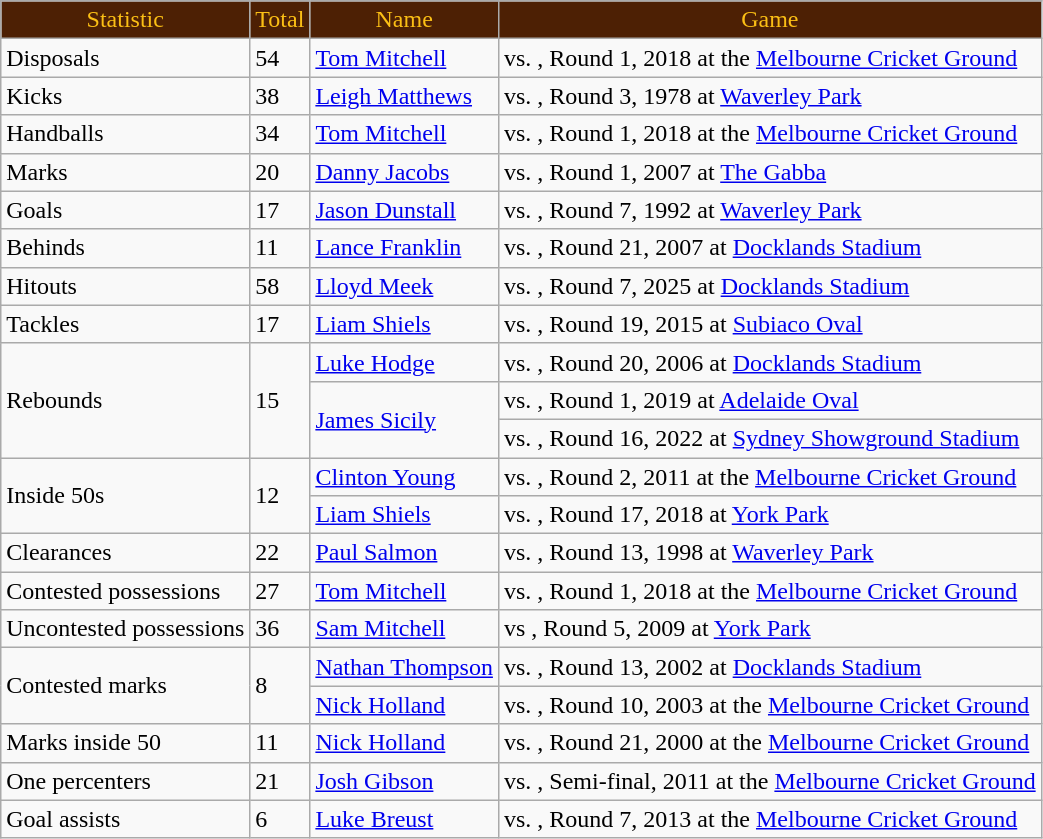<table class="wikitable" style="text-align:left;">
<tr style="color:#fbbf15; text-align:center; background:#4d2004;">
<td>Statistic</td>
<td>Total</td>
<td>Name</td>
<td>Game</td>
</tr>
<tr>
<td>Disposals</td>
<td>54</td>
<td><a href='#'>Tom Mitchell</a></td>
<td>vs. , Round 1, 2018 at the <a href='#'>Melbourne Cricket Ground</a></td>
</tr>
<tr>
<td>Kicks</td>
<td>38</td>
<td><a href='#'>Leigh Matthews</a></td>
<td>vs. , Round 3, 1978 at <a href='#'>Waverley Park</a></td>
</tr>
<tr>
<td>Handballs</td>
<td>34</td>
<td><a href='#'>Tom Mitchell</a></td>
<td>vs. , Round 1, 2018 at the <a href='#'>Melbourne Cricket Ground</a></td>
</tr>
<tr>
<td>Marks</td>
<td>20</td>
<td><a href='#'>Danny Jacobs</a></td>
<td>vs. , Round 1, 2007 at <a href='#'>The Gabba</a></td>
</tr>
<tr>
<td>Goals</td>
<td>17</td>
<td><a href='#'>Jason Dunstall</a></td>
<td>vs. , Round 7, 1992 at <a href='#'>Waverley Park</a></td>
</tr>
<tr>
<td>Behinds</td>
<td>11</td>
<td><a href='#'>Lance Franklin</a></td>
<td>vs. , Round 21, 2007 at <a href='#'>Docklands Stadium</a></td>
</tr>
<tr>
<td>Hitouts</td>
<td>58</td>
<td><a href='#'>Lloyd Meek</a></td>
<td>vs. , Round 7, 2025 at <a href='#'>Docklands Stadium</a></td>
</tr>
<tr>
<td>Tackles</td>
<td>17</td>
<td><a href='#'>Liam Shiels</a></td>
<td>vs. , Round 19, 2015 at <a href='#'>Subiaco Oval</a></td>
</tr>
<tr>
<td rowspan="3">Rebounds</td>
<td rowspan="3">15</td>
<td><a href='#'>Luke Hodge</a></td>
<td>vs. , Round 20, 2006 at <a href='#'>Docklands Stadium</a></td>
</tr>
<tr>
<td rowspan="2"><a href='#'>James Sicily</a></td>
<td>vs. , Round 1, 2019 at <a href='#'>Adelaide Oval</a></td>
</tr>
<tr>
<td>vs. , Round 16, 2022 at <a href='#'>Sydney Showground Stadium</a></td>
</tr>
<tr>
<td rowspan="2">Inside 50s</td>
<td rowspan="2">12</td>
<td><a href='#'>Clinton Young</a></td>
<td>vs. , Round 2, 2011 at the <a href='#'>Melbourne Cricket Ground</a></td>
</tr>
<tr>
<td><a href='#'>Liam Shiels</a></td>
<td>vs. , Round 17, 2018 at <a href='#'>York Park</a></td>
</tr>
<tr>
<td>Clearances</td>
<td>22</td>
<td><a href='#'>Paul Salmon</a></td>
<td>vs. , Round 13, 1998 at <a href='#'>Waverley Park</a></td>
</tr>
<tr>
<td>Contested possessions</td>
<td>27</td>
<td><a href='#'>Tom Mitchell</a></td>
<td>vs. , Round 1, 2018 at the <a href='#'>Melbourne Cricket Ground</a></td>
</tr>
<tr>
<td>Uncontested possessions</td>
<td>36</td>
<td><a href='#'>Sam Mitchell</a></td>
<td>vs , Round 5, 2009 at <a href='#'>York Park</a></td>
</tr>
<tr>
<td rowspan="2">Contested marks</td>
<td rowspan="2">8</td>
<td><a href='#'>Nathan Thompson</a></td>
<td>vs. , Round 13, 2002 at <a href='#'>Docklands Stadium</a></td>
</tr>
<tr>
<td><a href='#'>Nick Holland</a></td>
<td>vs. , Round 10, 2003 at the <a href='#'>Melbourne Cricket Ground</a></td>
</tr>
<tr>
<td>Marks inside 50</td>
<td>11</td>
<td><a href='#'>Nick Holland</a></td>
<td>vs. , Round 21, 2000 at the <a href='#'>Melbourne Cricket Ground</a></td>
</tr>
<tr>
<td>One percenters</td>
<td>21</td>
<td><a href='#'>Josh Gibson</a></td>
<td>vs. , Semi-final, 2011 at the <a href='#'>Melbourne Cricket Ground</a></td>
</tr>
<tr>
<td>Goal assists</td>
<td>6</td>
<td><a href='#'>Luke Breust</a></td>
<td>vs. , Round 7, 2013 at the <a href='#'>Melbourne Cricket Ground</a></td>
</tr>
</table>
